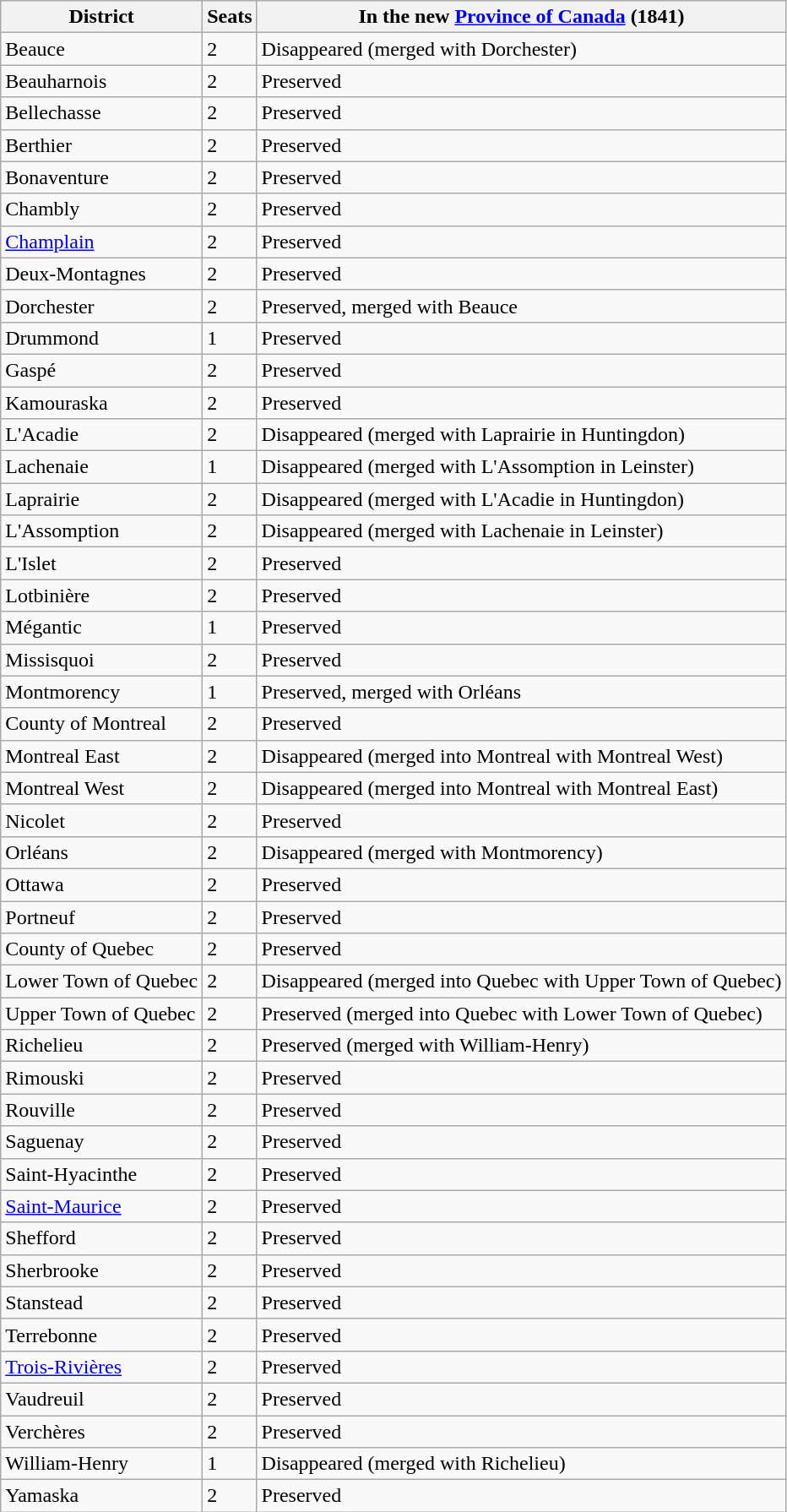<table class="wikitable">
<tr>
<th>District</th>
<th>Seats</th>
<th>In the new <a href='#'>Province of Canada</a> (1841)</th>
</tr>
<tr>
<td>Beauce</td>
<td>2</td>
<td>Disappeared (merged with Dorchester)</td>
</tr>
<tr>
<td>Beauharnois</td>
<td>2</td>
<td>Preserved</td>
</tr>
<tr>
<td>Bellechasse</td>
<td>2</td>
<td>Preserved</td>
</tr>
<tr>
<td>Berthier</td>
<td>2</td>
<td>Preserved</td>
</tr>
<tr>
<td>Bonaventure</td>
<td>2</td>
<td>Preserved</td>
</tr>
<tr>
<td>Chambly</td>
<td>2</td>
<td>Preserved</td>
</tr>
<tr>
<td><a href='#'>Champlain</a></td>
<td>2</td>
<td>Preserved</td>
</tr>
<tr>
<td>Deux-Montagnes</td>
<td>2</td>
<td>Preserved</td>
</tr>
<tr>
<td>Dorchester</td>
<td>2</td>
<td>Preserved, merged with Beauce</td>
</tr>
<tr>
<td>Drummond</td>
<td>1 </td>
<td>Preserved</td>
</tr>
<tr>
<td>Gaspé</td>
<td>2</td>
<td>Preserved</td>
</tr>
<tr>
<td>Kamouraska</td>
<td>2</td>
<td>Preserved</td>
</tr>
<tr>
<td>L'Acadie</td>
<td>2</td>
<td>Disappeared (merged with Laprairie in Huntingdon)</td>
</tr>
<tr>
<td>Lachenaie</td>
<td>1</td>
<td>Disappeared (merged with L'Assomption in Leinster)</td>
</tr>
<tr>
<td>Laprairie</td>
<td>2</td>
<td>Disappeared (merged with L'Acadie in Huntingdon)</td>
</tr>
<tr>
<td>L'Assomption</td>
<td>2</td>
<td>Disappeared (merged with Lachenaie in Leinster)</td>
</tr>
<tr>
<td>L'Islet</td>
<td>2</td>
<td>Preserved</td>
</tr>
<tr>
<td>Lotbinière</td>
<td>2</td>
<td>Preserved</td>
</tr>
<tr>
<td>Mégantic</td>
<td>1</td>
<td>Preserved</td>
</tr>
<tr>
<td>Missisquoi</td>
<td>2</td>
<td>Preserved</td>
</tr>
<tr>
<td>Montmorency</td>
<td>1 </td>
<td>Preserved, merged with Orléans</td>
</tr>
<tr>
<td>County of Montreal</td>
<td>2</td>
<td>Preserved</td>
</tr>
<tr>
<td>Montreal East</td>
<td>2</td>
<td>Disappeared (merged into Montreal with Montreal West)</td>
</tr>
<tr>
<td>Montreal West</td>
<td>2</td>
<td>Disappeared (merged into Montreal with Montreal East)</td>
</tr>
<tr>
<td>Nicolet</td>
<td>2</td>
<td>Preserved</td>
</tr>
<tr>
<td>Orléans</td>
<td>2</td>
<td>Disappeared (merged with Montmorency)</td>
</tr>
<tr>
<td>Ottawa</td>
<td>2</td>
<td>Preserved</td>
</tr>
<tr>
<td>Portneuf</td>
<td>2</td>
<td>Preserved</td>
</tr>
<tr>
<td>County of Quebec</td>
<td>2</td>
<td>Preserved</td>
</tr>
<tr>
<td>Lower Town of Quebec</td>
<td>2</td>
<td>Disappeared (merged into Quebec with Upper Town of Quebec)</td>
</tr>
<tr>
<td>Upper Town of Quebec</td>
<td>2</td>
<td>Preserved (merged into Quebec with Lower Town of Quebec)</td>
</tr>
<tr>
<td>Richelieu</td>
<td>2</td>
<td>Preserved (merged with William-Henry)</td>
</tr>
<tr>
<td>Rimouski</td>
<td>2</td>
<td>Preserved</td>
</tr>
<tr>
<td>Rouville</td>
<td>2</td>
<td>Preserved</td>
</tr>
<tr>
<td>Saguenay</td>
<td>2</td>
<td>Preserved</td>
</tr>
<tr>
<td>Saint-Hyacinthe</td>
<td>2</td>
<td>Preserved</td>
</tr>
<tr>
<td><a href='#'>Saint-Maurice</a></td>
<td>2</td>
<td>Preserved</td>
</tr>
<tr>
<td>Shefford</td>
<td>2</td>
<td>Preserved</td>
</tr>
<tr>
<td>Sherbrooke</td>
<td>2</td>
<td>Preserved</td>
</tr>
<tr>
<td>Stanstead</td>
<td>2</td>
<td>Preserved</td>
</tr>
<tr>
<td>Terrebonne</td>
<td>2</td>
<td>Preserved</td>
</tr>
<tr>
<td><a href='#'>Trois-Rivières</a></td>
<td>2</td>
<td>Preserved</td>
</tr>
<tr>
<td>Vaudreuil</td>
<td>2</td>
<td>Preserved</td>
</tr>
<tr>
<td>Verchères</td>
<td>2</td>
<td>Preserved</td>
</tr>
<tr>
<td>William-Henry</td>
<td>1</td>
<td>Disappeared (merged with Richelieu)</td>
</tr>
<tr>
<td>Yamaska</td>
<td>2</td>
<td>Preserved</td>
</tr>
</table>
